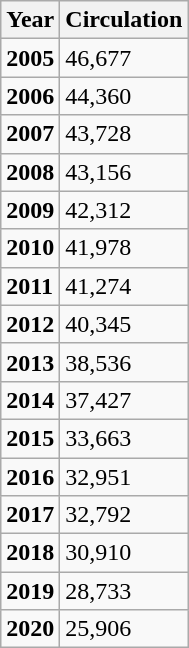<table class="wikitable">
<tr>
<th>Year</th>
<th>Circulation</th>
</tr>
<tr>
<td><strong>2005</strong></td>
<td>46,677</td>
</tr>
<tr>
<td><strong>2006</strong></td>
<td>44,360</td>
</tr>
<tr>
<td><strong>2007</strong></td>
<td>43,728</td>
</tr>
<tr>
<td><strong>2008</strong></td>
<td>43,156</td>
</tr>
<tr>
<td><strong>2009</strong></td>
<td>42,312</td>
</tr>
<tr>
<td><strong>2010</strong></td>
<td>41,978</td>
</tr>
<tr>
<td><strong>2011</strong></td>
<td>41,274</td>
</tr>
<tr>
<td><strong>2012</strong></td>
<td>40,345</td>
</tr>
<tr>
<td><strong>2013</strong></td>
<td>38,536</td>
</tr>
<tr>
<td><strong>2014</strong></td>
<td>37,427</td>
</tr>
<tr>
<td><strong>2015</strong></td>
<td>33,663</td>
</tr>
<tr>
<td><strong>2016</strong></td>
<td>32,951</td>
</tr>
<tr>
<td><strong>2017</strong></td>
<td>32,792</td>
</tr>
<tr>
<td><strong>2018</strong></td>
<td>30,910</td>
</tr>
<tr>
<td><strong>2019</strong></td>
<td>28,733</td>
</tr>
<tr>
<td><strong>2020</strong></td>
<td>25,906</td>
</tr>
</table>
